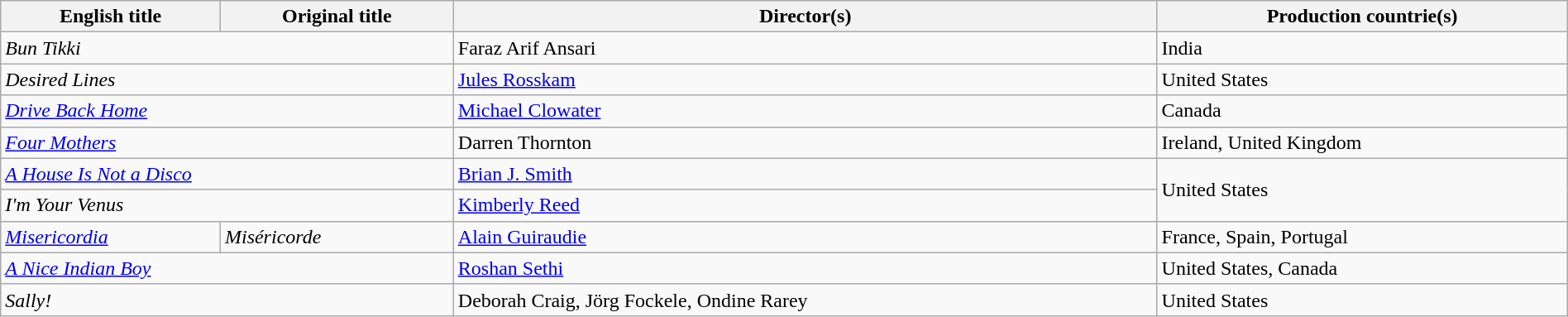<table class="sortable wikitable" style="width:100%; margin-bottom:4px" cellpadding="5">
<tr>
<th scope="col">English title</th>
<th scope="col">Original title</th>
<th scope="col">Director(s)</th>
<th scope="col">Production countrie(s)</th>
</tr>
<tr>
<td colspan="2"><em>Bun Tikki</em></td>
<td>Faraz Arif Ansari</td>
<td>India</td>
</tr>
<tr>
<td colspan="2"><em>Desired Lines</em></td>
<td><a href='#'>Jules Rosskam</a></td>
<td>United States</td>
</tr>
<tr>
<td colspan="2"><em><a href='#'>Drive Back Home</a></em></td>
<td><a href='#'>Michael Clowater</a></td>
<td>Canada</td>
</tr>
<tr>
<td colspan="2"><em><a href='#'>Four Mothers</a></em></td>
<td>Darren Thornton</td>
<td>Ireland, United Kingdom</td>
</tr>
<tr>
<td colspan="2"><em><a href='#'>A House Is Not a Disco</a></em></td>
<td><a href='#'>Brian J. Smith</a></td>
<td rowspan="2">United States</td>
</tr>
<tr>
<td colspan="2"><em>I'm Your Venus</em></td>
<td><a href='#'>Kimberly Reed</a></td>
</tr>
<tr>
<td><em><a href='#'>Misericordia</a></em></td>
<td><em>Miséricorde</em></td>
<td><a href='#'>Alain Guiraudie</a></td>
<td>France, Spain, Portugal</td>
</tr>
<tr>
<td colspan="2"><em><a href='#'>A Nice Indian Boy</a></em></td>
<td><a href='#'>Roshan Sethi</a></td>
<td>United States, Canada</td>
</tr>
<tr>
<td colspan="2"><em>Sally!</em></td>
<td>Deborah Craig, Jörg Fockele, Ondine Rarey</td>
<td>United States</td>
</tr>
</table>
